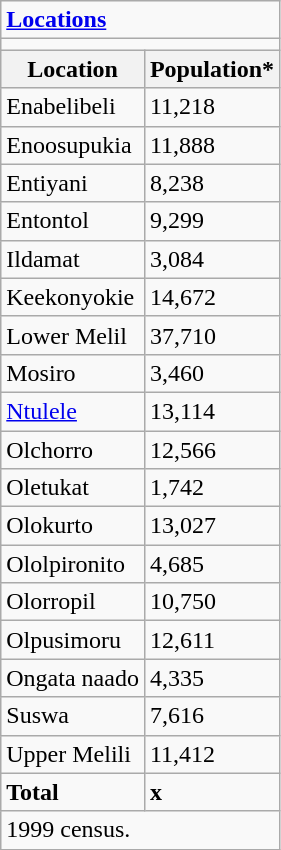<table class="wikitable">
<tr>
<td colspan="2"><strong><a href='#'>Locations</a></strong></td>
</tr>
<tr>
<td colspan="2"></td>
</tr>
<tr>
<th>Location</th>
<th>Population*</th>
</tr>
<tr>
<td>Enabelibeli</td>
<td>11,218</td>
</tr>
<tr>
<td>Enoosupukia</td>
<td>11,888</td>
</tr>
<tr>
<td>Entiyani</td>
<td>8,238</td>
</tr>
<tr>
<td>Entontol</td>
<td>9,299</td>
</tr>
<tr>
<td>Ildamat</td>
<td>3,084</td>
</tr>
<tr>
<td>Keekonyokie</td>
<td>14,672</td>
</tr>
<tr>
<td>Lower Melil</td>
<td>37,710</td>
</tr>
<tr>
<td>Mosiro</td>
<td>3,460</td>
</tr>
<tr>
<td><a href='#'>Ntulele</a></td>
<td>13,114</td>
</tr>
<tr>
<td>Olchorro</td>
<td>12,566</td>
</tr>
<tr>
<td>Oletukat</td>
<td>1,742</td>
</tr>
<tr>
<td>Olokurto</td>
<td>13,027</td>
</tr>
<tr>
<td>Ololpironito</td>
<td>4,685</td>
</tr>
<tr>
<td>Olorropil</td>
<td>10,750</td>
</tr>
<tr>
<td>Olpusimoru</td>
<td>12,611</td>
</tr>
<tr>
<td>Ongata naado</td>
<td>4,335</td>
</tr>
<tr>
<td>Suswa</td>
<td>7,616</td>
</tr>
<tr>
<td>Upper Melili</td>
<td>11,412</td>
</tr>
<tr>
<td><strong>Total</strong></td>
<td><strong>x</strong></td>
</tr>
<tr>
<td colspan="2">1999 census.</td>
</tr>
</table>
